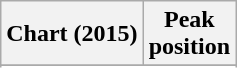<table class="wikitable sortable plainrowheaders">
<tr>
<th scope="col">Chart (2015)</th>
<th scope="col">Peak<br>position</th>
</tr>
<tr>
</tr>
<tr>
</tr>
<tr>
</tr>
<tr>
</tr>
<tr>
</tr>
<tr>
</tr>
<tr>
</tr>
<tr>
</tr>
<tr>
</tr>
</table>
